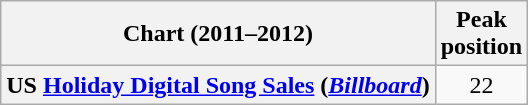<table class="wikitable plainrowheaders" style="text-align:center">
<tr>
<th scope="col">Chart (2011–2012)</th>
<th scope="col">Peak<br>position</th>
</tr>
<tr>
<th scope="row">US <a href='#'>Holiday Digital Song Sales</a> (<em><a href='#'>Billboard</a></em>)</th>
<td>22</td>
</tr>
</table>
